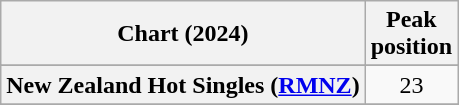<table class="wikitable sortable plainrowheaders" style="text-align:center">
<tr>
<th scope="col">Chart (2024)</th>
<th scope="col">Peak<br>position</th>
</tr>
<tr>
</tr>
<tr>
<th scope="row">New Zealand Hot Singles (<a href='#'>RMNZ</a>)</th>
<td>23</td>
</tr>
<tr>
</tr>
</table>
